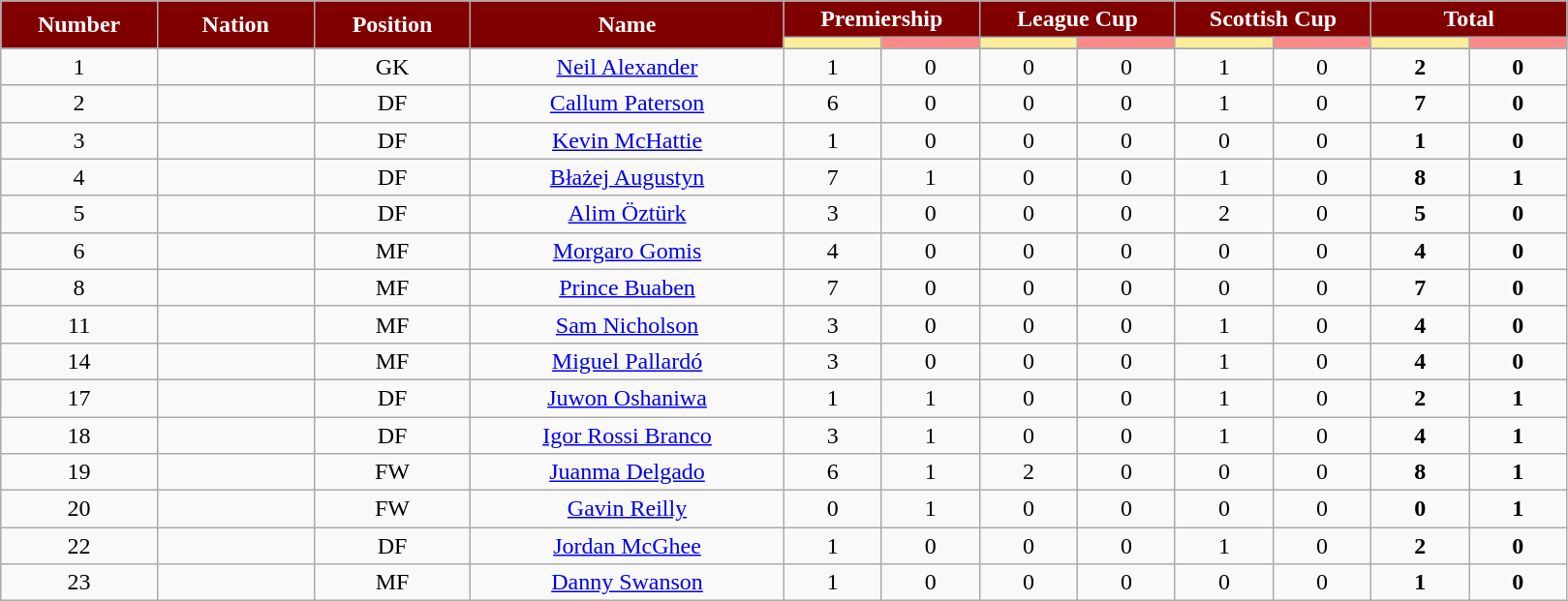<table class="wikitable" style="font-size: 100%; text-align: center;">
<tr>
<th style="background:maroon; color:white;" scope="col" rowspan="2" width="10%" align="center">Number</th>
<th style="background:maroon; color:white;" scope="col" rowspan="2" width="10%" align="center">Nation</th>
<th style="background:maroon; color:white;" scope="col" rowspan="2" width="10%" align="center">Position</th>
<th style="background:maroon; color:white;" scope="col" rowspan="2" width="20%" align="center">Name</th>
<th style="background:maroon; color:white;" scope="col" colspan="2" align="center">Premiership</th>
<th style="background:maroon; color:white;" scope="col" colspan="2" align="center">League Cup</th>
<th style="background:maroon; color:white;" scope="col" colspan="2" align="center">Scottish Cup</th>
<th style="background:maroon; color:white;" scope="col" colspan="2" align="center">Total</th>
</tr>
<tr>
<th width=60 style="background: #FFEE99"></th>
<th width=60 style="background: #FF8888"></th>
<th width=60 style="background: #FFEE99"></th>
<th width=60 style="background: #FF8888"></th>
<th width=60 style="background: #FFEE99"></th>
<th width=60 style="background: #FF8888"></th>
<th width=60 style="background: #FFEE99"></th>
<th width=60 style="background: #FF8888"></th>
</tr>
<tr>
</tr>
<tr>
<td>1</td>
<td></td>
<td>GK</td>
<td><a href='#'>Neil Alexander</a></td>
<td>1</td>
<td>0</td>
<td>0</td>
<td>0</td>
<td>1</td>
<td>0</td>
<td><strong>2</strong></td>
<td><strong>0</strong></td>
</tr>
<tr>
<td>2</td>
<td></td>
<td>DF</td>
<td><a href='#'>Callum Paterson</a></td>
<td>6</td>
<td>0</td>
<td>0</td>
<td>0</td>
<td>1</td>
<td>0</td>
<td><strong>7</strong></td>
<td><strong>0</strong></td>
</tr>
<tr>
<td>3</td>
<td></td>
<td>DF</td>
<td><a href='#'>Kevin McHattie</a></td>
<td>1</td>
<td>0</td>
<td>0</td>
<td>0</td>
<td>0</td>
<td>0</td>
<td><strong>1</strong></td>
<td><strong>0</strong></td>
</tr>
<tr>
<td>4</td>
<td></td>
<td>DF</td>
<td><a href='#'>Błażej Augustyn</a></td>
<td>7</td>
<td>1</td>
<td>0</td>
<td>0</td>
<td>1</td>
<td>0</td>
<td><strong>8</strong></td>
<td><strong>1</strong></td>
</tr>
<tr>
<td>5</td>
<td></td>
<td>DF</td>
<td><a href='#'>Alim Öztürk</a></td>
<td>3</td>
<td>0</td>
<td>0</td>
<td>0</td>
<td>2</td>
<td>0</td>
<td><strong>5</strong></td>
<td><strong>0</strong></td>
</tr>
<tr>
<td>6</td>
<td></td>
<td>MF</td>
<td><a href='#'>Morgaro Gomis</a></td>
<td>4</td>
<td>0</td>
<td>0</td>
<td>0</td>
<td>0</td>
<td>0</td>
<td><strong>4</strong></td>
<td><strong>0</strong><br></td>
</tr>
<tr>
<td>8</td>
<td></td>
<td>MF</td>
<td><a href='#'>Prince Buaben</a></td>
<td>7</td>
<td>0</td>
<td>0</td>
<td>0</td>
<td>0</td>
<td>0</td>
<td><strong>7</strong></td>
<td><strong>0</strong><br></td>
</tr>
<tr>
<td>11</td>
<td></td>
<td>MF</td>
<td><a href='#'>Sam Nicholson</a></td>
<td>3</td>
<td>0</td>
<td 0>0</td>
<td>0</td>
<td>1</td>
<td>0</td>
<td><strong>4</strong></td>
<td><strong>0</strong><br></td>
</tr>
<tr>
<td>14</td>
<td></td>
<td>MF</td>
<td><a href='#'>Miguel Pallardó</a></td>
<td>3</td>
<td>0</td>
<td>0</td>
<td>0</td>
<td>1</td>
<td>0</td>
<td><strong>4</strong></td>
<td><strong>0</strong><br></td>
</tr>
<tr>
<td>17</td>
<td></td>
<td>DF</td>
<td><a href='#'>Juwon Oshaniwa</a></td>
<td>1</td>
<td>1</td>
<td>0</td>
<td>0</td>
<td>1</td>
<td>0</td>
<td><strong>2</strong></td>
<td><strong>1</strong></td>
</tr>
<tr>
<td>18</td>
<td></td>
<td>DF</td>
<td><a href='#'>Igor Rossi Branco</a></td>
<td>3</td>
<td>1</td>
<td>0</td>
<td>0</td>
<td>1</td>
<td>0</td>
<td><strong>4</strong></td>
<td><strong>1</strong></td>
</tr>
<tr>
<td>19</td>
<td></td>
<td>FW</td>
<td><a href='#'>Juanma Delgado</a></td>
<td>6</td>
<td>1</td>
<td>2</td>
<td>0</td>
<td>0</td>
<td>0</td>
<td><strong>8</strong></td>
<td><strong>1</strong></td>
</tr>
<tr>
<td>20</td>
<td></td>
<td>FW</td>
<td><a href='#'>Gavin Reilly</a></td>
<td>0</td>
<td>1</td>
<td>0</td>
<td>0</td>
<td>0</td>
<td>0</td>
<td><strong>0</strong></td>
<td><strong>1</strong><br></td>
</tr>
<tr>
<td>22</td>
<td></td>
<td>DF</td>
<td><a href='#'>Jordan McGhee</a></td>
<td>1</td>
<td>0</td>
<td>0</td>
<td>0</td>
<td>1</td>
<td>0</td>
<td><strong>2</strong></td>
<td><strong>0</strong></td>
</tr>
<tr>
<td>23</td>
<td></td>
<td>MF</td>
<td><a href='#'>Danny Swanson</a></td>
<td>1</td>
<td>0</td>
<td>0</td>
<td>0</td>
<td>0</td>
<td>0</td>
<td><strong>1</strong></td>
<td><strong>0</strong><br></td>
</tr>
</table>
